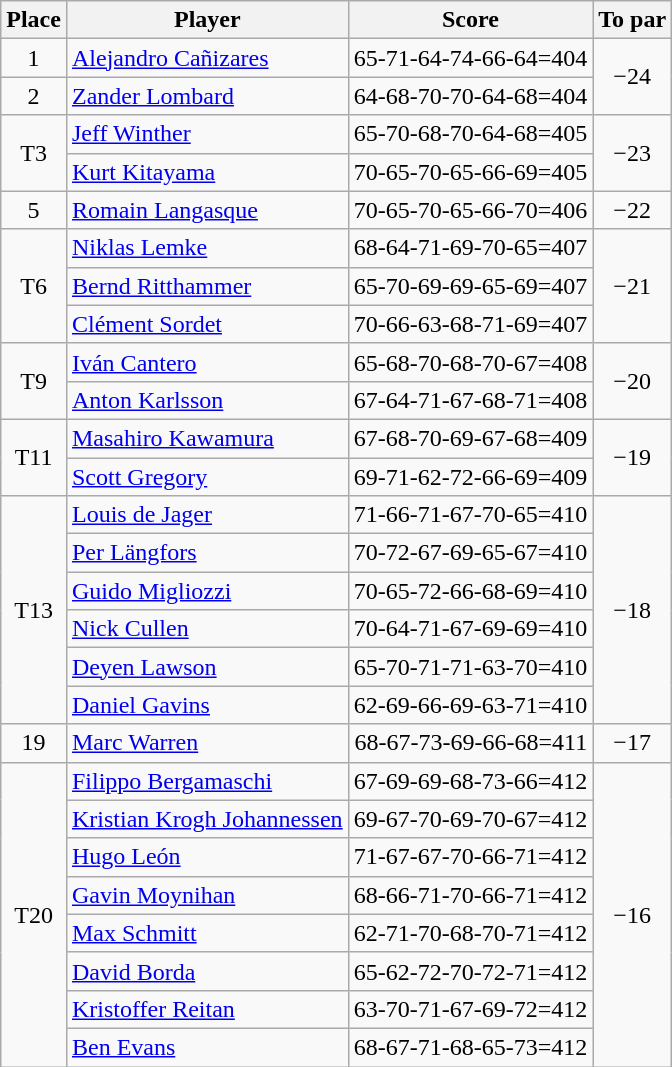<table class="wikitable">
<tr>
<th>Place</th>
<th>Player</th>
<th>Score</th>
<th>To par</th>
</tr>
<tr>
<td align=center>1</td>
<td> <a href='#'>Alejandro Cañizares</a></td>
<td align=right>65-71-64-74-66-64=404</td>
<td rowspan=2 align=center>−24</td>
</tr>
<tr>
<td align=center>2</td>
<td> <a href='#'>Zander Lombard</a></td>
<td align=right>64-68-70-70-64-68=404</td>
</tr>
<tr>
<td rowspan=2 align=center>T3</td>
<td> <a href='#'>Jeff Winther</a></td>
<td align=right>65-70-68-70-64-68=405</td>
<td rowspan=2 align=center>−23</td>
</tr>
<tr>
<td> <a href='#'>Kurt Kitayama</a></td>
<td align=right>70-65-70-65-66-69=405</td>
</tr>
<tr>
<td align=center>5</td>
<td> <a href='#'>Romain Langasque</a></td>
<td align=right>70-65-70-65-66-70=406</td>
<td align=center>−22</td>
</tr>
<tr>
<td rowspan=3 align=center>T6</td>
<td> <a href='#'>Niklas Lemke</a></td>
<td align=right>68-64-71-69-70-65=407</td>
<td rowspan=3 align=center>−21</td>
</tr>
<tr>
<td> <a href='#'>Bernd Ritthammer</a></td>
<td align=right>65-70-69-69-65-69=407</td>
</tr>
<tr>
<td> <a href='#'>Clément Sordet</a></td>
<td align=right>70-66-63-68-71-69=407</td>
</tr>
<tr>
<td rowspan=2 align=center>T9</td>
<td> <a href='#'>Iván Cantero</a></td>
<td align=right>65-68-70-68-70-67=408</td>
<td rowspan=2 align=center>−20</td>
</tr>
<tr>
<td> <a href='#'>Anton Karlsson</a></td>
<td align=right>67-64-71-67-68-71=408</td>
</tr>
<tr>
<td rowspan=2 align=center>T11</td>
<td> <a href='#'>Masahiro Kawamura</a></td>
<td align=right>67-68-70-69-67-68=409</td>
<td rowspan=2 align=center>−19</td>
</tr>
<tr>
<td> <a href='#'>Scott Gregory</a></td>
<td align=right>69-71-62-72-66-69=409</td>
</tr>
<tr>
<td rowspan=6 align=center>T13</td>
<td> <a href='#'>Louis de Jager</a></td>
<td align=right>71-66-71-67-70-65=410</td>
<td rowspan=6 align=center>−18</td>
</tr>
<tr>
<td> <a href='#'>Per Längfors</a></td>
<td align=right>70-72-67-69-65-67=410</td>
</tr>
<tr>
<td> <a href='#'>Guido Migliozzi</a></td>
<td align=right>70-65-72-66-68-69=410</td>
</tr>
<tr>
<td> <a href='#'>Nick Cullen</a></td>
<td align=right>70-64-71-67-69-69=410</td>
</tr>
<tr>
<td> <a href='#'>Deyen Lawson</a></td>
<td align=right>65-70-71-71-63-70=410</td>
</tr>
<tr>
<td> <a href='#'>Daniel Gavins</a></td>
<td align=right>62-69-66-69-63-71=410</td>
</tr>
<tr>
<td align=center>19</td>
<td> <a href='#'>Marc Warren</a></td>
<td align=right>68-67-73-69-66-68=411</td>
<td align=center>−17</td>
</tr>
<tr>
<td rowspan=8 align=center>T20</td>
<td> <a href='#'>Filippo Bergamaschi</a></td>
<td align=right>67-69-69-68-73-66=412</td>
<td rowspan=8 align=center>−16</td>
</tr>
<tr>
<td> <a href='#'>Kristian Krogh Johannessen</a></td>
<td align=right>69-67-70-69-70-67=412</td>
</tr>
<tr>
<td> <a href='#'>Hugo León</a></td>
<td align=right>71-67-67-70-66-71=412</td>
</tr>
<tr>
<td> <a href='#'>Gavin Moynihan</a></td>
<td align=right>68-66-71-70-66-71=412</td>
</tr>
<tr>
<td> <a href='#'>Max Schmitt</a></td>
<td align=right>62-71-70-68-70-71=412</td>
</tr>
<tr>
<td> <a href='#'>David Borda</a></td>
<td align=right>65-62-72-70-72-71=412</td>
</tr>
<tr>
<td> <a href='#'>Kristoffer Reitan</a></td>
<td align=right>63-70-71-67-69-72=412</td>
</tr>
<tr>
<td> <a href='#'>Ben Evans</a></td>
<td align=right>68-67-71-68-65-73=412</td>
</tr>
</table>
